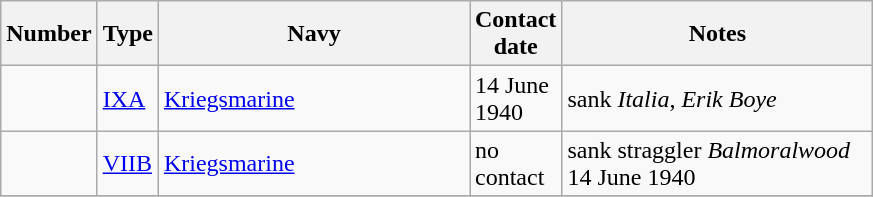<table class="wikitable sortable">
<tr>
<th width="25px">Number</th>
<th width="25px">Type</th>
<th width="200px">Navy</th>
<th width="25px">Contact date</th>
<th width="200px">Notes</th>
</tr>
<tr>
<td></td>
<td><a href='#'>IXA</a></td>
<td><a href='#'>Kriegsmarine</a></td>
<td>14 June 1940</td>
<td>sank <em>Italia</em>, <em>Erik Boye</em></td>
</tr>
<tr>
<td></td>
<td><a href='#'>VIIB</a></td>
<td><a href='#'>Kriegsmarine</a></td>
<td>no contact</td>
<td>sank straggler <em>Balmoralwood</em> 14 June 1940</td>
</tr>
<tr>
</tr>
</table>
